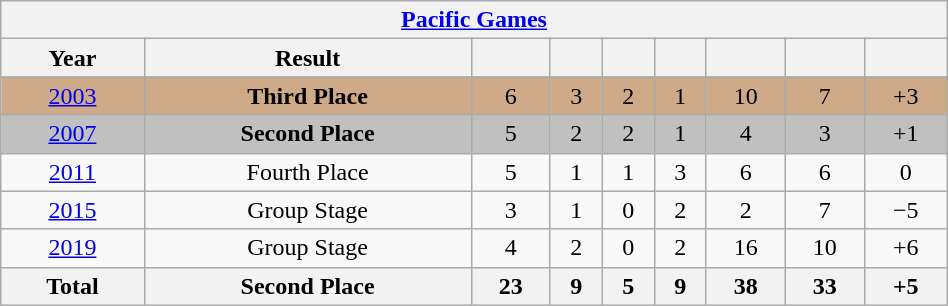<table class="wikitable" style="text-align: center; width:50%;">
<tr>
<th colspan=10><a href='#'>Pacific Games</a></th>
</tr>
<tr>
<th>Year</th>
<th>Result</th>
<th></th>
<th></th>
<th></th>
<th></th>
<th></th>
<th></th>
<th></th>
</tr>
<tr>
</tr>
<tr>
</tr>
<tr>
</tr>
<tr bgcolor=cfaa88>
<td> <a href='#'>2003</a></td>
<td><strong>Third Place</strong></td>
<td>6</td>
<td>3</td>
<td>2</td>
<td>1</td>
<td>10</td>
<td>7</td>
<td>+3</td>
</tr>
<tr bgcolor=silver>
<td> <a href='#'>2007</a></td>
<td><strong>Second Place</strong></td>
<td>5</td>
<td>2</td>
<td>2</td>
<td>1</td>
<td>4</td>
<td>3</td>
<td>+1</td>
</tr>
<tr>
<td> <a href='#'>2011</a></td>
<td>Fourth Place</td>
<td>5</td>
<td>1</td>
<td>1</td>
<td>3</td>
<td>6</td>
<td>6</td>
<td>0</td>
</tr>
<tr>
<td> <a href='#'>2015</a></td>
<td>Group Stage</td>
<td>3</td>
<td>1</td>
<td>0</td>
<td>2</td>
<td>2</td>
<td>7</td>
<td>−5</td>
</tr>
<tr>
<td> <a href='#'>2019</a></td>
<td>Group Stage</td>
<td>4</td>
<td>2</td>
<td>0</td>
<td>2</td>
<td>16</td>
<td>10</td>
<td>+6</td>
</tr>
<tr>
<th>Total</th>
<th>Second Place</th>
<th>23</th>
<th>9</th>
<th>5</th>
<th>9</th>
<th>38</th>
<th>33</th>
<th>+5</th>
</tr>
</table>
